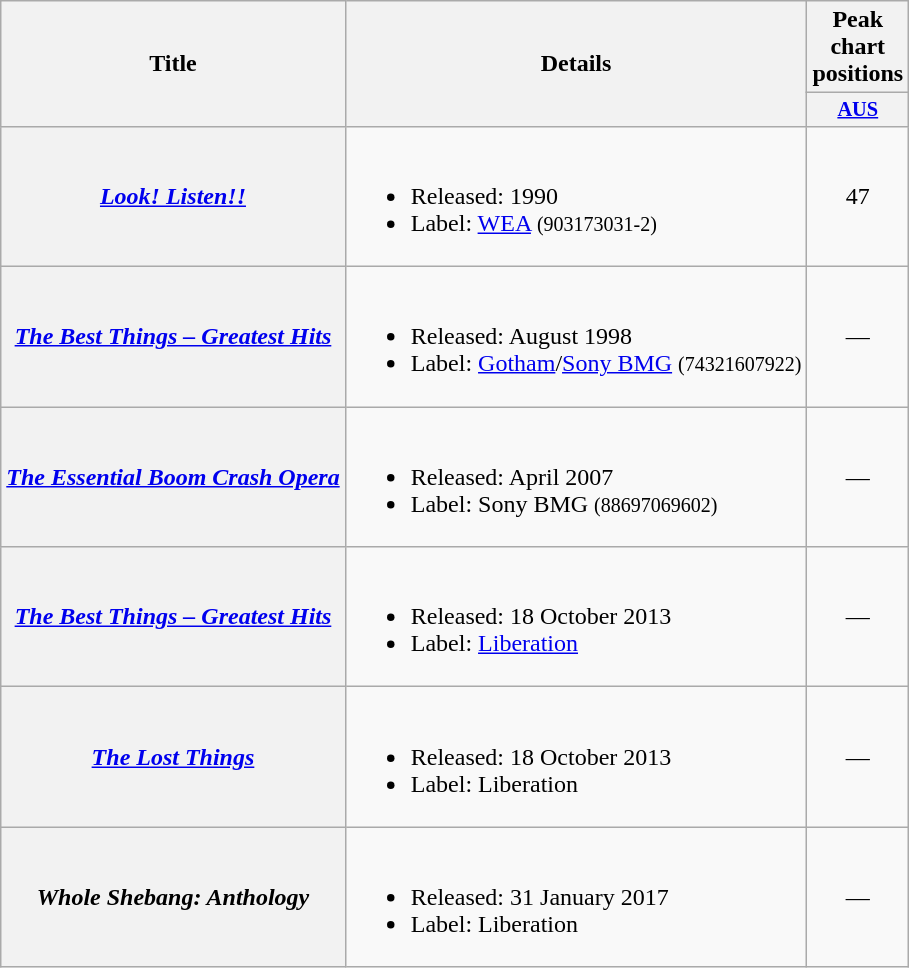<table class="wikitable plainrowheaders">
<tr>
<th rowspan="2">Title</th>
<th rowspan="2">Details</th>
<th colspan="1">Peak chart positions</th>
</tr>
<tr>
<th style="width:3em;font-size:85%"><a href='#'>AUS</a><br></th>
</tr>
<tr>
<th scope="row"><em><a href='#'>Look! Listen!&excl;</a></em></th>
<td><br><ul><li>Released: 1990</li><li>Label: <a href='#'>WEA</a> <small>(903173031-2)</small></li></ul></td>
<td align="center">47</td>
</tr>
<tr>
<th scope="row"><em><a href='#'>The Best Things – Greatest Hits</a></em></th>
<td><br><ul><li>Released: August 1998</li><li>Label: <a href='#'>Gotham</a>/<a href='#'>Sony BMG</a> <small>(74321607922)</small></li></ul></td>
<td align="center">—</td>
</tr>
<tr>
<th scope="row"><em><a href='#'>The Essential Boom Crash Opera</a></em></th>
<td><br><ul><li>Released: April 2007</li><li>Label: Sony BMG <small>(88697069602)</small></li></ul></td>
<td align="center">—</td>
</tr>
<tr>
<th scope="row"><em><a href='#'>The Best Things – Greatest Hits</a></em></th>
<td><br><ul><li>Released: 18 October 2013</li><li>Label: <a href='#'>Liberation</a></li></ul></td>
<td align="center">—</td>
</tr>
<tr>
<th scope="row"><em><a href='#'>The Lost Things</a></em></th>
<td><br><ul><li>Released: 18 October 2013</li><li>Label: Liberation</li></ul></td>
<td align="center">—</td>
</tr>
<tr>
<th scope="row"><em>Whole Shebang: Anthology</em></th>
<td><br><ul><li>Released: 31 January 2017</li><li>Label: Liberation</li></ul></td>
<td align="center">—</td>
</tr>
</table>
